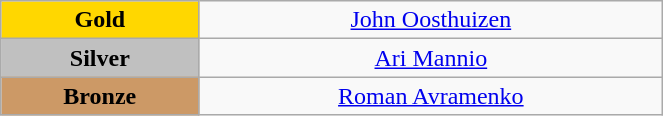<table class="wikitable" style="text-align:center; " width="35%">
<tr>
<td bgcolor="gold"><strong>Gold</strong></td>
<td><a href='#'>John Oosthuizen</a><br>  <small><em></em></small></td>
</tr>
<tr>
<td bgcolor="silver"><strong>Silver</strong></td>
<td><a href='#'>Ari Mannio</a><br>  <small><em></em></small></td>
</tr>
<tr>
<td bgcolor="CC9966"><strong>Bronze</strong></td>
<td><a href='#'>Roman Avramenko</a><br>  <small><em></em></small></td>
</tr>
</table>
